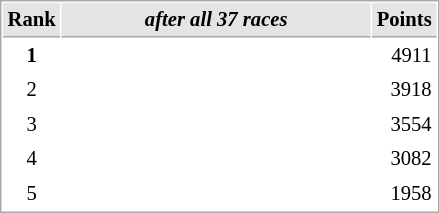<table cellspacing="1" cellpadding="3" style="border:1px solid #aaa; font-size:86%;">
<tr style="background:#e4e4e4;">
<th style="border-bottom:1px solid #aaa; width:10px;">Rank</th>
<th style="border-bottom:1px solid #aaa; width:200px; white-space:nowrap;"><em>after all 37 races</em> </th>
<th style="border-bottom:1px solid #aaa; width:20px;">Points</th>
</tr>
<tr>
<td style="text-align:center;"><strong>1</strong></td>
<td><strong></strong></td>
<td align=right>4911</td>
</tr>
<tr>
<td style="text-align:center;">2</td>
<td></td>
<td align=right>3918</td>
</tr>
<tr>
<td style="text-align:center;">3</td>
<td>  </td>
<td align=right>3554</td>
</tr>
<tr>
<td style="text-align:center;">4</td>
<td></td>
<td align=right>3082</td>
</tr>
<tr>
<td style="text-align:center;">5</td>
<td></td>
<td align=right>1958</td>
</tr>
</table>
